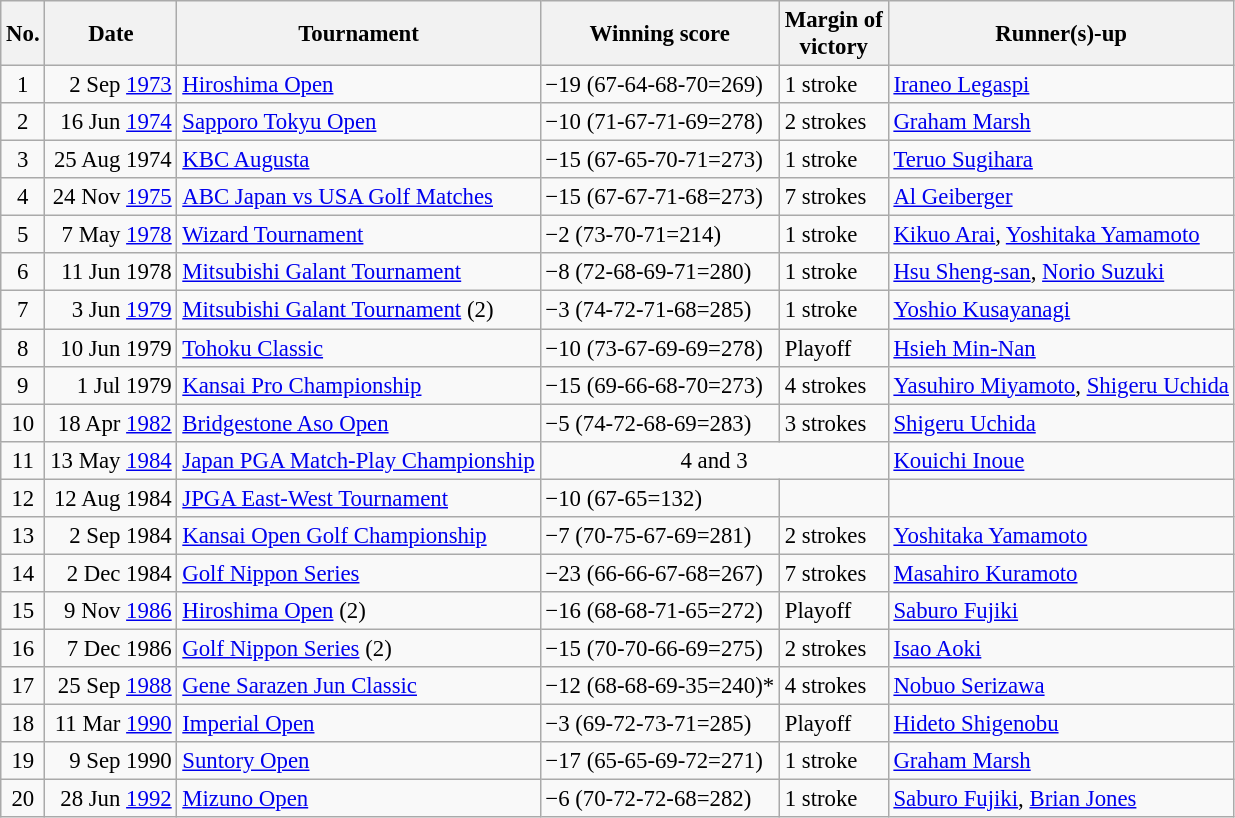<table class="wikitable" style="font-size:95%;">
<tr>
<th>No.</th>
<th>Date</th>
<th>Tournament</th>
<th>Winning score</th>
<th>Margin of<br>victory</th>
<th>Runner(s)-up</th>
</tr>
<tr>
<td align=center>1</td>
<td align=right>2 Sep <a href='#'>1973</a></td>
<td><a href='#'>Hiroshima Open</a></td>
<td>−19 (67-64-68-70=269)</td>
<td>1 stroke</td>
<td> <a href='#'>Iraneo Legaspi</a></td>
</tr>
<tr>
<td align=center>2</td>
<td align=right>16 Jun <a href='#'>1974</a></td>
<td><a href='#'>Sapporo Tokyu Open</a></td>
<td>−10 (71-67-71-69=278)</td>
<td>2 strokes</td>
<td> <a href='#'>Graham Marsh</a></td>
</tr>
<tr>
<td align=center>3</td>
<td align=right>25 Aug 1974</td>
<td><a href='#'>KBC Augusta</a></td>
<td>−15 (67-65-70-71=273)</td>
<td>1 stroke</td>
<td> <a href='#'>Teruo Sugihara</a></td>
</tr>
<tr>
<td align=center>4</td>
<td align=right>24 Nov <a href='#'>1975</a></td>
<td><a href='#'>ABC Japan vs USA Golf Matches</a></td>
<td>−15 (67-67-71-68=273)</td>
<td>7 strokes</td>
<td> <a href='#'>Al Geiberger</a></td>
</tr>
<tr>
<td align=center>5</td>
<td align=right>7 May <a href='#'>1978</a></td>
<td><a href='#'>Wizard Tournament</a></td>
<td>−2 (73-70-71=214)</td>
<td>1 stroke</td>
<td> <a href='#'>Kikuo Arai</a>,  <a href='#'>Yoshitaka Yamamoto</a></td>
</tr>
<tr>
<td align=center>6</td>
<td align=right>11 Jun 1978</td>
<td><a href='#'>Mitsubishi Galant Tournament</a></td>
<td>−8 (72-68-69-71=280)</td>
<td>1 stroke</td>
<td> <a href='#'>Hsu Sheng-san</a>,  <a href='#'>Norio Suzuki</a></td>
</tr>
<tr>
<td align=center>7</td>
<td align=right>3 Jun <a href='#'>1979</a></td>
<td><a href='#'>Mitsubishi Galant Tournament</a> (2)</td>
<td>−3 (74-72-71-68=285)</td>
<td>1 stroke</td>
<td> <a href='#'>Yoshio Kusayanagi</a></td>
</tr>
<tr>
<td align=center>8</td>
<td align=right>10 Jun 1979</td>
<td><a href='#'>Tohoku Classic</a></td>
<td>−10 (73-67-69-69=278)</td>
<td>Playoff</td>
<td> <a href='#'>Hsieh Min-Nan</a></td>
</tr>
<tr>
<td align=center>9</td>
<td align=right>1 Jul 1979</td>
<td><a href='#'>Kansai Pro Championship</a></td>
<td>−15 (69-66-68-70=273)</td>
<td>4 strokes</td>
<td> <a href='#'>Yasuhiro Miyamoto</a>,  <a href='#'>Shigeru Uchida</a></td>
</tr>
<tr>
<td align=center>10</td>
<td align=right>18 Apr <a href='#'>1982</a></td>
<td><a href='#'>Bridgestone Aso Open</a></td>
<td>−5 (74-72-68-69=283)</td>
<td>3 strokes</td>
<td> <a href='#'>Shigeru Uchida</a></td>
</tr>
<tr>
<td align=center>11</td>
<td align=right>13 May <a href='#'>1984</a></td>
<td><a href='#'>Japan PGA Match-Play Championship</a></td>
<td colspan=2 align=center>4 and 3</td>
<td> <a href='#'>Kouichi Inoue</a></td>
</tr>
<tr>
<td align=center>12</td>
<td align=right>12 Aug 1984</td>
<td><a href='#'>JPGA East-West Tournament</a></td>
<td>−10 (67-65=132)</td>
<td></td>
<td></td>
</tr>
<tr>
<td align=center>13</td>
<td align=right>2 Sep 1984</td>
<td><a href='#'>Kansai Open Golf Championship</a></td>
<td>−7 (70-75-67-69=281)</td>
<td>2 strokes</td>
<td> <a href='#'>Yoshitaka Yamamoto</a></td>
</tr>
<tr>
<td align=center>14</td>
<td align=right>2 Dec 1984</td>
<td><a href='#'>Golf Nippon Series</a></td>
<td>−23 (66-66-67-68=267)</td>
<td>7 strokes</td>
<td> <a href='#'>Masahiro Kuramoto</a></td>
</tr>
<tr>
<td align=center>15</td>
<td align=right>9 Nov <a href='#'>1986</a></td>
<td><a href='#'>Hiroshima Open</a> (2)</td>
<td>−16 (68-68-71-65=272)</td>
<td>Playoff</td>
<td> <a href='#'>Saburo Fujiki</a></td>
</tr>
<tr>
<td align=center>16</td>
<td align=right>7 Dec 1986</td>
<td><a href='#'>Golf Nippon Series</a> (2)</td>
<td>−15 (70-70-66-69=275)</td>
<td>2 strokes</td>
<td> <a href='#'>Isao Aoki</a></td>
</tr>
<tr>
<td align=center>17</td>
<td align=right>25 Sep <a href='#'>1988</a></td>
<td><a href='#'>Gene Sarazen Jun Classic</a></td>
<td>−12 (68-68-69-35=240)*</td>
<td>4 strokes</td>
<td> <a href='#'>Nobuo Serizawa</a></td>
</tr>
<tr>
<td align=center>18</td>
<td align=right>11 Mar <a href='#'>1990</a></td>
<td><a href='#'>Imperial Open</a></td>
<td>−3 (69-72-73-71=285)</td>
<td>Playoff</td>
<td> <a href='#'>Hideto Shigenobu</a></td>
</tr>
<tr>
<td align=center>19</td>
<td align=right>9 Sep 1990</td>
<td><a href='#'>Suntory Open</a></td>
<td>−17 (65-65-69-72=271)</td>
<td>1 stroke</td>
<td> <a href='#'>Graham Marsh</a></td>
</tr>
<tr>
<td align=center>20</td>
<td align=right>28 Jun <a href='#'>1992</a></td>
<td><a href='#'>Mizuno Open</a></td>
<td>−6 (70-72-72-68=282)</td>
<td>1 stroke</td>
<td> <a href='#'>Saburo Fujiki</a>,  <a href='#'>Brian Jones</a></td>
</tr>
</table>
